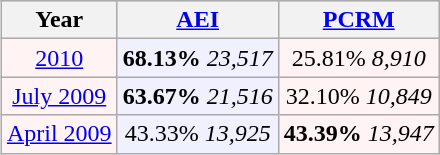<table class="wikitable" style="float:right; margin:1em;">
<tr style="background:lightgrey;">
<th>Year</th>
<th><a href='#'>AEI</a></th>
<th><a href='#'>PCRM</a></th>
</tr>
<tr>
<td style="text-align:center; background:#fff3f3;"><a href='#'>2010</a></td>
<td style="text-align:center; background:#f0f0ff;"><strong>68.13%</strong> <em>23,517</em></td>
<td style="text-align:center; background:#fff3f3;">25.81% <em>8,910</em></td>
</tr>
<tr>
<td style="text-align:center; background:#fff3f3;"><a href='#'>July 2009</a></td>
<td style="text-align:center; background:#f0f0ff;"><strong>63.67%</strong> <em>21,516</em></td>
<td style="text-align:center; background:#fff3f3;">32.10% <em>10,849</em></td>
</tr>
<tr>
<td style="text-align:center; background:#fff3f3;"><a href='#'>April 2009</a></td>
<td style="text-align:center; background:#f0f0ff;">43.33% <em>13,925</em></td>
<td style="text-align:center; background:#fff3f3;"><strong>43.39%</strong> <em>13,947</em></td>
</tr>
</table>
